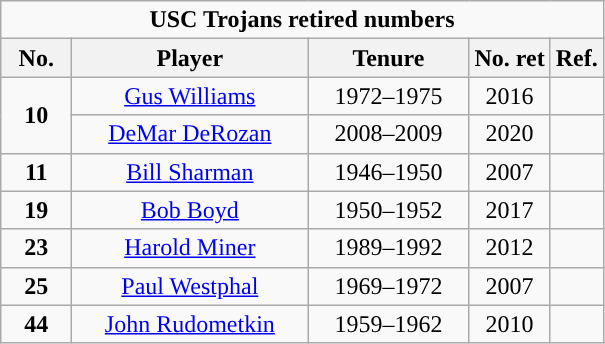<table class="wikitable sortable" style="text-align:center">
<tr>
<td colspan="5"><strong>USC Trojans retired numbers</strong></td>
</tr>
<tr>
<th width=40px>No.</th>
<th width=150px>Player</th>
<th width=100px>Tenure</th>
<th width=px>No. ret</th>
<th width=px>Ref.</th>
</tr>
<tr>
<td rowspan=2><strong>10</strong></td>
<td><a href='#'>Gus Williams</a></td>
<td>1972–1975</td>
<td>2016</td>
<td></td>
</tr>
<tr>
<td><a href='#'>DeMar DeRozan</a></td>
<td>2008–2009</td>
<td>2020</td>
<td></td>
</tr>
<tr>
<td><strong>11</strong></td>
<td><a href='#'>Bill Sharman</a></td>
<td>1946–1950</td>
<td>2007</td>
<td></td>
</tr>
<tr>
<td><strong>19</strong></td>
<td><a href='#'>Bob Boyd</a></td>
<td>1950–1952</td>
<td>2017</td>
<td></td>
</tr>
<tr>
<td><strong>23</strong></td>
<td><a href='#'>Harold Miner</a></td>
<td>1989–1992</td>
<td>2012</td>
<td></td>
</tr>
<tr>
<td><strong>25</strong></td>
<td><a href='#'>Paul Westphal</a></td>
<td>1969–1972</td>
<td>2007</td>
<td></td>
</tr>
<tr>
<td><strong>44</strong></td>
<td><a href='#'>John Rudometkin</a></td>
<td>1959–1962</td>
<td>2010</td>
<td></td>
</tr>
</table>
